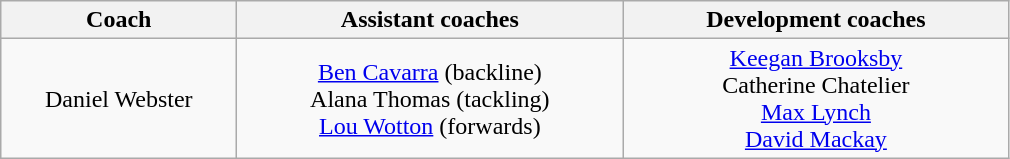<table class="wikitable" style="text-align:center">
<tr>
<th scope="col" style="width:150px;">Coach</th>
<th scope="col" style="width:250px;">Assistant coaches</th>
<th scope="col" style="width:250px;">Development coaches</th>
</tr>
<tr>
<td>Daniel Webster</td>
<td><a href='#'>Ben Cavarra</a> (backline) <br> Alana Thomas (tackling) <br> <a href='#'>Lou Wotton</a> (forwards)</td>
<td><a href='#'>Keegan Brooksby</a> <br> Catherine Chatelier <br> <a href='#'>Max Lynch</a> <br> <a href='#'>David Mackay</a></td>
</tr>
</table>
